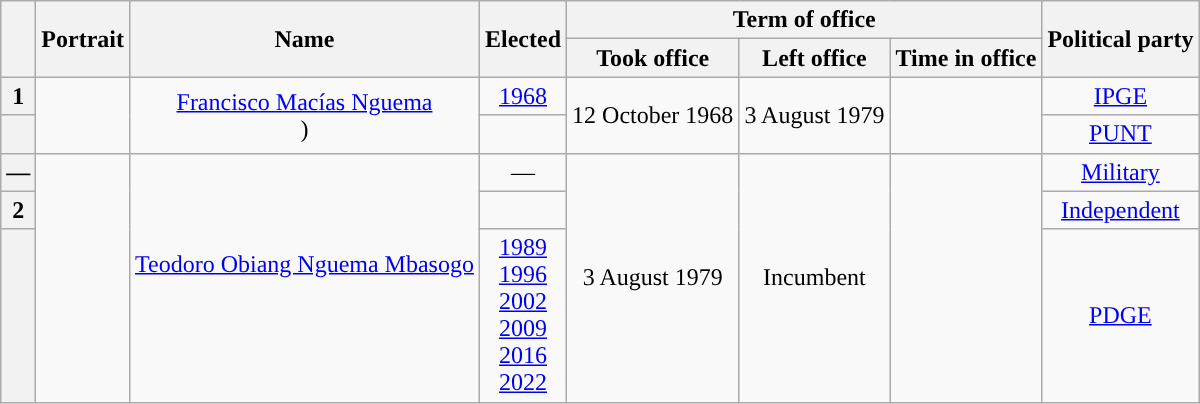<table class="wikitable" style="text-align:center">
<tr>
<th rowspan="2"></th>
<th rowspan="2">Portrait</th>
<th rowspan="2">Name<br></th>
<th rowspan="2">Elected</th>
<th colspan="3">Term of office</th>
<th rowspan="2">Political party</th>
</tr>
<tr>
<th>Took office</th>
<th>Left office</th>
<th>Time in office</th>
</tr>
<tr>
<th style="background:">1</th>
<td rowspan="2"></td>
<td rowspan="2"><a href='#'>Francisco Macías Nguema</a><br>)</td>
<td><a href='#'>1968</a></td>
<td rowspan="2">12 October 1968</td>
<td rowspan="2">3 August 1979<br></td>
<td rowspan="2"></td>
<td><a href='#'>IPGE</a><br></td>
</tr>
<tr>
<th style="background:"></th>
<td></td>
<td><a href='#'>PUNT</a></td>
</tr>
<tr>
<th style="background:">—</th>
<td rowspan="3"></td>
<td rowspan="3"><a href='#'>Teodoro Obiang Nguema Mbasogo</a><br><br></td>
<td>—</td>
<td rowspan="3">3 August 1979</td>
<td rowspan="3">Incumbent</td>
<td rowspan="3"></td>
<td><a href='#'>Military</a><br></td>
</tr>
<tr>
<th style="background:">2</th>
<td></td>
<td><a href='#'>Independent</a><br></td>
</tr>
<tr>
<th style="background-color:"></th>
<td><a href='#'>1989</a><br><a href='#'>1996</a><br><a href='#'>2002</a><br><a href='#'>2009</a><br><a href='#'>2016</a><br><a href='#'>2022</a></td>
<td><a href='#'>PDGE</a></td>
</tr>
</table>
